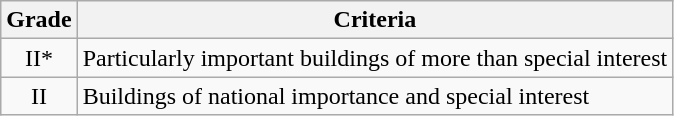<table class="wikitable">
<tr>
<th>Grade</th>
<th>Criteria</th>
</tr>
<tr>
<td align="center" >II*</td>
<td>Particularly important buildings of more than special interest</td>
</tr>
<tr>
<td align="center" >II</td>
<td>Buildings of national importance and special interest</td>
</tr>
</table>
